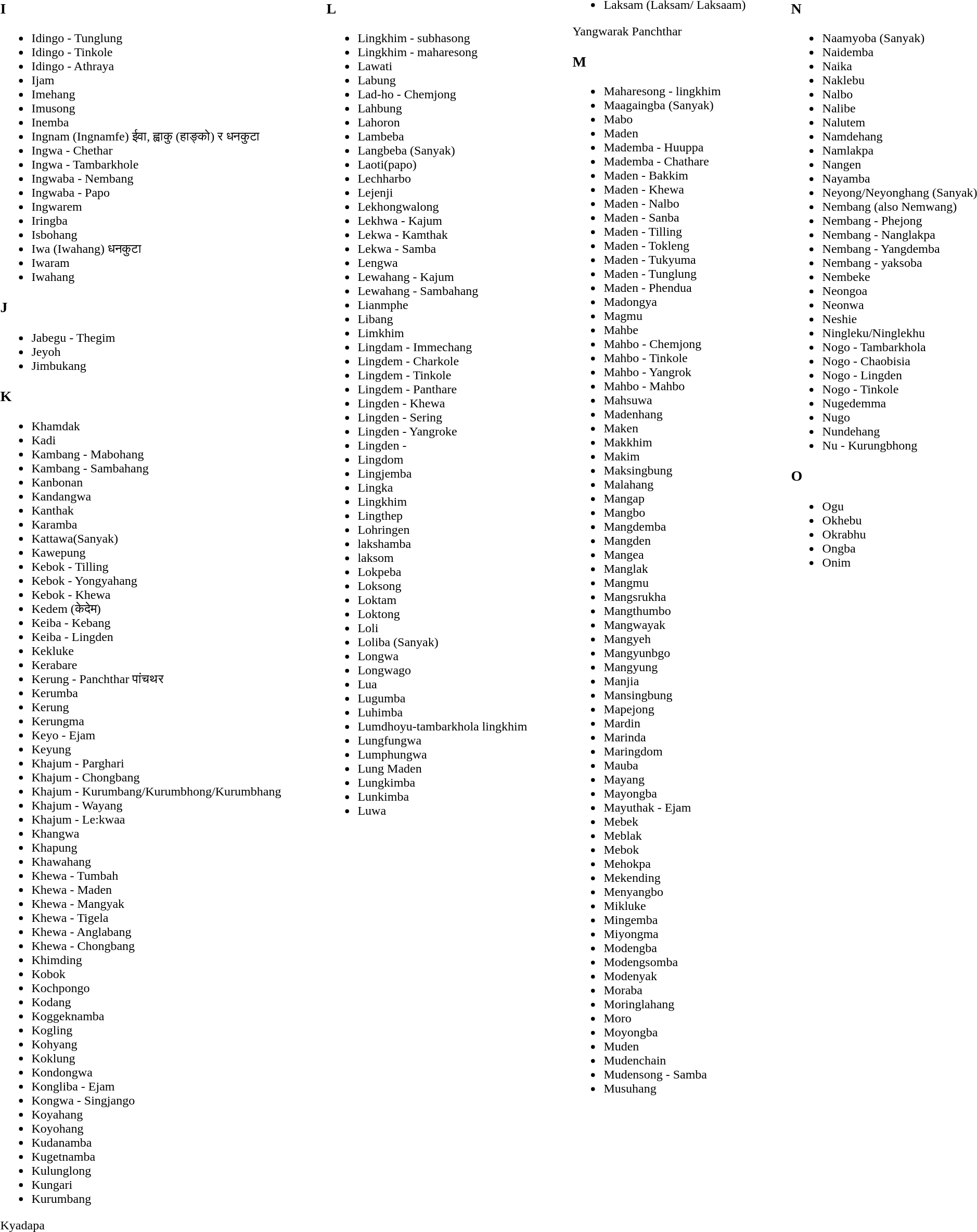<table>
<tr>
<td valign="top"><br><h3>I</h3><ul><li>Idingo - Tunglung</li><li>Idingo - Tinkole</li><li>Idingo - Athraya</li><li>Ijam</li><li>Imehang</li><li>Imusong</li><li>Inemba</li><li>Ingnam (Ingnamfe) ईवा, ह्वाकु (हाङ्को) र धनकुटा</li><li>Ingwa - Chethar</li><li>Ingwa - Tambarkhole</li><li>Ingwaba - Nembang</li><li>Ingwaba - Papo</li><li>Ingwarem</li><li>Iringba</li><li>Isbohang</li><li>Iwa (Iwahang) धनकुटा</li><li>Iwaram</li><li>Iwahang</li></ul><h3>J</h3><ul><li>Jabegu - Thegim</li><li>Jeyoh</li><li>Jimbukang</li></ul><h3>K</h3><ul><li>Khamdak</li><li>Kadi</li><li>Kambang - Mabohang</li><li>Kambang - Sambahang</li><li>Kanbonan</li><li>Kandangwa</li><li>Kanthak</li><li>Karamba</li><li>Kattawa(Sanyak)</li><li>Kawepung</li><li>Kebok - Tilling</li><li>Kebok - Yongyahang</li><li>Kebok - Khewa</li><li>Kedem (केदेम)</li><li>Keiba - Kebang</li><li>Keiba - Lingden</li><li>Kekluke</li><li>Kerabare</li><li>Kerung - Panchthar पा‌ंचथर</li><li>Kerumba</li><li>Kerung</li><li>Kerungma</li><li>Keyo - Ejam</li><li>Keyung</li><li>Khajum - Parghari</li><li>Khajum - Chongbang</li><li>Khajum - Kurumbang/Kurumbhong/Kurumbhang</li><li>Khajum - Wayang</li><li>Khajum - Le:kwaa</li><li>Khangwa</li><li>Khapung</li><li>Khawahang</li><li>Khewa - Tumbah</li><li>Khewa - Maden</li><li>Khewa - Mangyak</li><li>Khewa - Tigela</li><li>Khewa - Anglabang</li><li>Khewa - Chongbang</li><li>Khimding</li><li>Kobok</li><li>Kochpongo</li><li>Kodang</li><li>Koggeknamba</li><li>Kogling</li><li>Kohyang</li><li>Koklung</li><li>Kondongwa</li><li>Kongliba - Ejam</li><li>Kongwa - Singjango</li><li>Koyahang</li><li>Koyohang</li><li>Kudanamba</li><li>Kugetnamba</li><li>Kulunglong</li><li>Kungari</li><li>Kurumbang</li></ul>Kyadapa</td>
<td width="50"> </td>
<td valign="top"><br><h3>L</h3><ul><li>Lingkhim - subhasong</li><li>Lingkhim - maharesong</li><li>Lawati</li><li>Labung</li><li>Lad-ho - Chemjong</li><li>Lahbung</li><li>Lahoron</li><li>Lambeba</li><li>Langbeba (Sanyak)</li><li>Laoti(papo)</li><li>Lechharbo</li><li>Lejenji</li><li>Lekhongwalong</li><li>Lekhwa - Kajum</li><li>Lekwa - Kamthak</li><li>Lekwa - Samba</li><li>Lengwa</li><li>Lewahang - Kajum</li><li>Lewahang - Sambahang</li><li>Lianmphe</li><li>Libang</li><li>Limkhim</li><li>Lingdam - Immechang</li><li>Lingdem - Charkole</li><li>Lingdem - Tinkole</li><li>Lingdem - Panthare</li><li>Lingden - Khewa</li><li>Lingden - Sering</li><li>Lingden - Yangroke</li><li>Lingden -</li><li>Lingdom</li><li>Lingjemba</li><li>Lingka</li><li>Lingkhim</li><li>Lingthep</li><li>Lohringen</li><li>lakshamba</li><li>laksom</li><li>Lokpeba</li><li>Loksong</li><li>Loktam</li><li>Loktong</li><li>Loli</li><li>Loliba (Sanyak)</li><li>Longwa</li><li>Longwago</li><li>Lua</li><li>Lugumba</li><li>Luhimba</li><li>Lumdhoyu-tambarkhola lingkhim</li><li>Lungfungwa</li><li>Lumphungwa</li><li>Lung Maden</li><li>Lungkimba</li><li>Lunkimba</li><li>Luwa</li></ul></td>
<td width="50"> </td>
<td valign="top"><br><ul><li>Laksam (Laksam/ Laksaam)</li></ul>Yangwarak Panchthar<h3>M</h3><ul><li>Maharesong - lingkhim</li><li>Maagaingba (Sanyak)</li><li>Mabo</li><li>Maden</li><li>Mademba - Huuppa</li><li>Mademba - Chathare</li><li>Maden - Bakkim</li><li>Maden - Khewa</li><li>Maden - Nalbo</li><li>Maden - Sanba</li><li>Maden - Tilling</li><li>Maden - Tokleng</li><li>Maden - Tukyuma</li><li>Maden - Tunglung</li><li>Maden - Phendua</li><li>Madongya</li><li>Magmu</li><li>Mahbe</li><li>Mahbo - Chemjong</li><li>Mahbo - Tinkole</li><li>Mahbo - Yangrok</li><li>Mahbo - Mahbo</li><li>Mahsuwa</li><li>Madenhang</li><li>Maken</li><li>Makkhim</li><li>Makim</li><li>Maksingbung</li><li>Malahang</li><li>Mangap</li><li>Mangbo</li><li>Mangdemba</li><li>Mangden</li><li>Mangea</li><li>Manglak</li><li>Mangmu</li><li>Mangsrukha</li><li>Mangthumbo</li><li>Mangwayak</li><li>Mangyeh</li><li>Mangyunbgo</li><li>Mangyung</li><li>Manjia</li><li>Mansingbung</li><li>Mapejong</li><li>Mardin</li><li>Marinda</li><li>Maringdom</li><li>Mauba</li><li>Mayang</li><li>Mayongba</li><li>Mayuthak - Ejam</li><li>Mebek</li><li>Meblak</li><li>Mebok</li><li>Mehokpa</li><li>Mekending</li><li>Menyangbo</li><li>Mikluke</li><li>Mingemba</li><li>Miyongma</li><li>Modengba</li><li>Modengsomba</li><li>Modenyak</li><li>Moraba</li><li>Moringlahang</li><li>Moro</li><li>Moyongba</li><li>Muden</li><li>Mudenchain</li><li>Mudensong - Samba</li><li>Musuhang</li></ul></td>
<td width="50"> </td>
<td valign="top"><br><h3>N</h3><ul><li>Naamyoba (Sanyak)</li><li>Naidemba</li><li>Naika</li><li>Naklebu</li><li>Nalbo</li><li>Nalibe</li><li>Nalutem</li><li>Namdehang</li><li>Namlakpa</li><li>Nangen</li><li>Nayamba</li><li>Neyong/Neyonghang (Sanyak)</li><li>Nembang (also Nemwang)</li><li>Nembang - Phejong</li><li>Nembang - Nanglakpa</li><li>Nembang - Yangdemba</li><li>Nembang - yaksoba</li><li>Nembeke</li><li>Neongoa</li><li>Neonwa</li><li>Neshie</li><li>Ningleku/Ninglekhu</li><li>Nogo - Tambarkhola</li><li>Nogo - Chaobisia</li><li>Nogo - Lingden</li><li>Nogo - Tinkole</li><li>Nugedemma</li><li>Nugo</li><li>Nundehang</li><li>Nu - Kurungbhong</li></ul><h3>O</h3><ul><li>Ogu</li><li>Okhebu</li><li>Okrabhu</li><li>Ongba</li><li>Onim</li></ul></td>
</tr>
</table>
